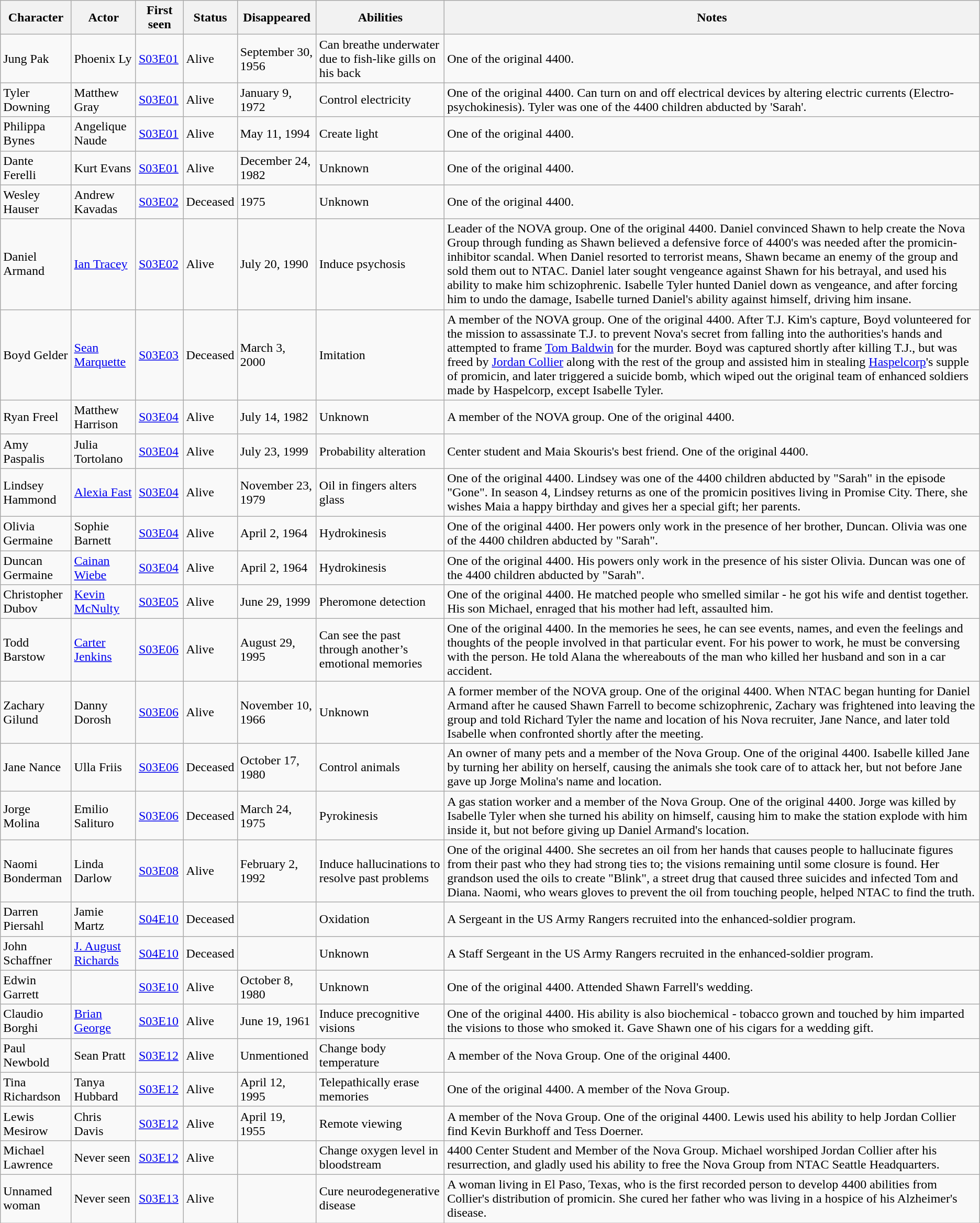<table class="wikitable">
<tr>
<th>Character</th>
<th>Actor</th>
<th>First seen</th>
<th>Status</th>
<th>Disappeared</th>
<th>Abilities</th>
<th>Notes</th>
</tr>
<tr>
<td>Jung Pak</td>
<td>Phoenix Ly</td>
<td><a href='#'>S03E01</a></td>
<td>Alive</td>
<td>September 30, 1956</td>
<td>Can breathe underwater due to fish-like gills on his back</td>
<td>One of the original 4400.</td>
</tr>
<tr>
<td>Tyler Downing</td>
<td>Matthew Gray</td>
<td><a href='#'>S03E01</a></td>
<td>Alive</td>
<td>January 9, 1972</td>
<td>Control electricity</td>
<td>One of the original 4400. Can turn on and off electrical devices by altering electric currents (Electro-psychokinesis). Tyler was one of the 4400 children abducted by 'Sarah'.</td>
</tr>
<tr>
<td>Philippa Bynes</td>
<td>Angelique Naude</td>
<td><a href='#'>S03E01</a></td>
<td>Alive</td>
<td>May 11, 1994</td>
<td>Create light</td>
<td>One of the original 4400.</td>
</tr>
<tr>
<td>Dante Ferelli</td>
<td>Kurt Evans</td>
<td><a href='#'>S03E01</a></td>
<td>Alive</td>
<td>December 24, 1982</td>
<td>Unknown</td>
<td>One of the original 4400.</td>
</tr>
<tr>
<td>Wesley Hauser</td>
<td>Andrew Kavadas</td>
<td><a href='#'>S03E02</a></td>
<td>Deceased</td>
<td>1975</td>
<td>Unknown</td>
<td>One of the original 4400.</td>
</tr>
<tr>
<td>Daniel Armand</td>
<td><a href='#'>Ian Tracey</a></td>
<td><a href='#'>S03E02</a></td>
<td>Alive</td>
<td>July 20, 1990</td>
<td>Induce psychosis</td>
<td>Leader of the NOVA group. One of the original 4400. Daniel convinced Shawn to help create the Nova Group through funding as Shawn believed a defensive force of 4400's was needed after the promicin-inhibitor scandal. When Daniel resorted to terrorist means, Shawn became an enemy of the group and sold them out to NTAC. Daniel later sought vengeance against Shawn for his betrayal, and used his ability to make him schizophrenic. Isabelle Tyler hunted Daniel down as vengeance, and after forcing him to undo the damage, Isabelle turned Daniel's ability against himself, driving him insane.</td>
</tr>
<tr>
<td>Boyd Gelder</td>
<td><a href='#'>Sean Marquette</a></td>
<td><a href='#'>S03E03</a></td>
<td>Deceased</td>
<td>March 3, 2000</td>
<td>Imitation</td>
<td>A member of the NOVA group. One of the original 4400. After T.J. Kim's capture, Boyd volunteered for the mission to assassinate T.J. to prevent Nova's secret from falling into the authorities's hands and attempted to frame <a href='#'>Tom Baldwin</a> for the murder. Boyd was captured shortly after killing T.J., but was freed by <a href='#'>Jordan Collier</a> along with the rest of the group and assisted him in stealing <a href='#'>Haspelcorp</a>'s supple of promicin, and later triggered a suicide bomb, which wiped out the original team of enhanced soldiers made by Haspelcorp, except Isabelle Tyler.</td>
</tr>
<tr>
<td>Ryan Freel</td>
<td>Matthew Harrison</td>
<td><a href='#'>S03E04</a></td>
<td>Alive</td>
<td>July 14, 1982</td>
<td>Unknown</td>
<td>A member of the NOVA group. One of the original 4400.</td>
</tr>
<tr>
<td>Amy Paspalis</td>
<td>Julia Tortolano</td>
<td><a href='#'>S03E04</a></td>
<td>Alive</td>
<td>July 23, 1999</td>
<td>Probability alteration</td>
<td>Center student and Maia Skouris's best friend. One of the original 4400.</td>
</tr>
<tr>
<td>Lindsey Hammond</td>
<td><a href='#'>Alexia Fast</a></td>
<td><a href='#'>S03E04</a></td>
<td>Alive</td>
<td>November 23, 1979</td>
<td>Oil in fingers alters glass</td>
<td>One of the original 4400. Lindsey was one of the 4400 children abducted by "Sarah" in the episode "Gone". In season 4, Lindsey returns as one of the promicin positives living in Promise City. There, she wishes Maia a happy birthday and gives her a special gift; her parents.</td>
</tr>
<tr>
<td>Olivia Germaine</td>
<td>Sophie Barnett</td>
<td><a href='#'>S03E04</a></td>
<td>Alive</td>
<td>April 2, 1964</td>
<td>Hydrokinesis</td>
<td>One of the original 4400. Her powers only work in the presence of her brother, Duncan. Olivia was one of the 4400 children abducted by "Sarah".</td>
</tr>
<tr>
<td>Duncan Germaine</td>
<td><a href='#'>Cainan Wiebe</a></td>
<td><a href='#'>S03E04</a></td>
<td>Alive</td>
<td>April 2, 1964</td>
<td>Hydrokinesis</td>
<td>One of the original 4400. His powers only work in the presence of his sister Olivia. Duncan was one of the 4400 children abducted by "Sarah".</td>
</tr>
<tr>
<td>Christopher Dubov</td>
<td><a href='#'>Kevin McNulty</a></td>
<td><a href='#'>S03E05</a></td>
<td>Alive</td>
<td>June 29, 1999</td>
<td>Pheromone detection</td>
<td>One of the original 4400. He matched people who smelled similar - he got his wife and dentist together. His son Michael, enraged that his mother had left, assaulted him.</td>
</tr>
<tr>
<td>Todd Barstow</td>
<td><a href='#'>Carter Jenkins</a></td>
<td><a href='#'>S03E06</a></td>
<td>Alive</td>
<td>August 29, 1995</td>
<td>Can see the past through another’s emotional memories</td>
<td>One of the original 4400. In the memories he sees, he can see events, names, and even the feelings and thoughts of the people involved in that particular event. For his power to work, he must be conversing with the person. He told Alana the whereabouts of the man who killed her husband and son in a car accident.</td>
</tr>
<tr>
<td>Zachary Gilund</td>
<td>Danny Dorosh</td>
<td><a href='#'>S03E06</a></td>
<td>Alive</td>
<td>November 10, 1966</td>
<td>Unknown</td>
<td>A former member of the NOVA group. One of the original 4400. When NTAC began hunting for Daniel Armand after he caused Shawn Farrell to become schizophrenic, Zachary was frightened into leaving the group and told Richard Tyler the name and location of his Nova recruiter, Jane Nance, and later told Isabelle when confronted shortly after the meeting.</td>
</tr>
<tr>
<td>Jane Nance</td>
<td>Ulla Friis</td>
<td><a href='#'>S03E06</a></td>
<td>Deceased</td>
<td>October 17, 1980</td>
<td>Control animals</td>
<td>An owner of many pets and a member of the Nova Group. One of the original 4400. Isabelle killed Jane by turning her ability on herself, causing the animals she took care of to attack her, but not before Jane gave up Jorge Molina's name and location.</td>
</tr>
<tr>
<td>Jorge Molina</td>
<td>Emilio Salituro</td>
<td><a href='#'>S03E06</a></td>
<td>Deceased</td>
<td>March 24, 1975</td>
<td>Pyrokinesis</td>
<td>A gas station worker and a member of the Nova Group. One of the original 4400. Jorge was killed by Isabelle Tyler when she turned his ability on himself, causing him to make the station explode with him inside it, but not before giving up Daniel Armand's location.</td>
</tr>
<tr>
<td>Naomi Bonderman</td>
<td>Linda Darlow</td>
<td><a href='#'>S03E08</a></td>
<td>Alive</td>
<td>February 2, 1992</td>
<td>Induce hallucinations to resolve past problems</td>
<td>One of the original 4400. She secretes an oil from her hands that causes people to hallucinate figures from their past who they had strong ties to; the visions remaining until some closure is found. Her grandson used the oils to create "Blink", a street drug that caused three suicides and infected Tom and Diana. Naomi, who wears gloves to prevent the oil from touching people, helped NTAC to find the truth.</td>
</tr>
<tr>
<td>Darren Piersahl</td>
<td>Jamie Martz</td>
<td><a href='#'>S04E10</a></td>
<td>Deceased</td>
<td></td>
<td>Oxidation</td>
<td>A Sergeant in the US Army Rangers recruited into the enhanced-soldier program.</td>
</tr>
<tr>
<td>John Schaffner</td>
<td><a href='#'>J. August Richards</a></td>
<td><a href='#'>S04E10</a></td>
<td>Deceased</td>
<td></td>
<td>Unknown</td>
<td>A Staff Sergeant in the US Army Rangers recruited in the enhanced-soldier program.</td>
</tr>
<tr>
<td>Edwin Garrett</td>
<td></td>
<td><a href='#'>S03E10</a></td>
<td>Alive</td>
<td>October 8, 1980</td>
<td>Unknown</td>
<td>One of the original 4400. Attended Shawn Farrell's wedding.</td>
</tr>
<tr>
<td>Claudio Borghi</td>
<td><a href='#'>Brian George</a></td>
<td><a href='#'>S03E10</a></td>
<td>Alive</td>
<td>June 19, 1961</td>
<td>Induce precognitive visions</td>
<td>One of the original 4400. His ability is also biochemical - tobacco grown and touched by him imparted the visions to those who smoked it. Gave Shawn one of his cigars for a wedding gift.</td>
</tr>
<tr>
<td>Paul Newbold</td>
<td>Sean Pratt</td>
<td><a href='#'>S03E12</a></td>
<td>Alive</td>
<td>Unmentioned</td>
<td>Change body temperature</td>
<td>A member of the Nova Group. One of the original 4400.</td>
</tr>
<tr>
<td>Tina Richardson</td>
<td>Tanya Hubbard</td>
<td><a href='#'>S03E12</a></td>
<td>Alive</td>
<td>April 12, 1995</td>
<td>Telepathically erase memories</td>
<td>One of the original 4400. A member of the Nova Group.</td>
</tr>
<tr>
<td>Lewis Mesirow</td>
<td>Chris Davis</td>
<td><a href='#'>S03E12</a></td>
<td>Alive</td>
<td>April 19, 1955</td>
<td>Remote viewing</td>
<td>A member of the Nova Group. One of the original 4400. Lewis used his ability to help Jordan Collier find Kevin Burkhoff and Tess Doerner.</td>
</tr>
<tr>
<td>Michael Lawrence</td>
<td>Never seen</td>
<td><a href='#'>S03E12</a></td>
<td>Alive</td>
<td></td>
<td>Change oxygen level in bloodstream</td>
<td>4400 Center Student and Member of the Nova Group. Michael worshiped Jordan Collier after his resurrection, and gladly used his ability to free the Nova Group from NTAC Seattle Headquarters.</td>
</tr>
<tr>
<td>Unnamed woman</td>
<td>Never seen</td>
<td><a href='#'>S03E13</a></td>
<td>Alive</td>
<td></td>
<td>Cure neurodegenerative disease</td>
<td>A woman living in El Paso, Texas, who is the first recorded person to develop 4400 abilities from Collier's distribution of promicin. She cured her father who was living in a hospice of his Alzheimer's disease.</td>
</tr>
</table>
